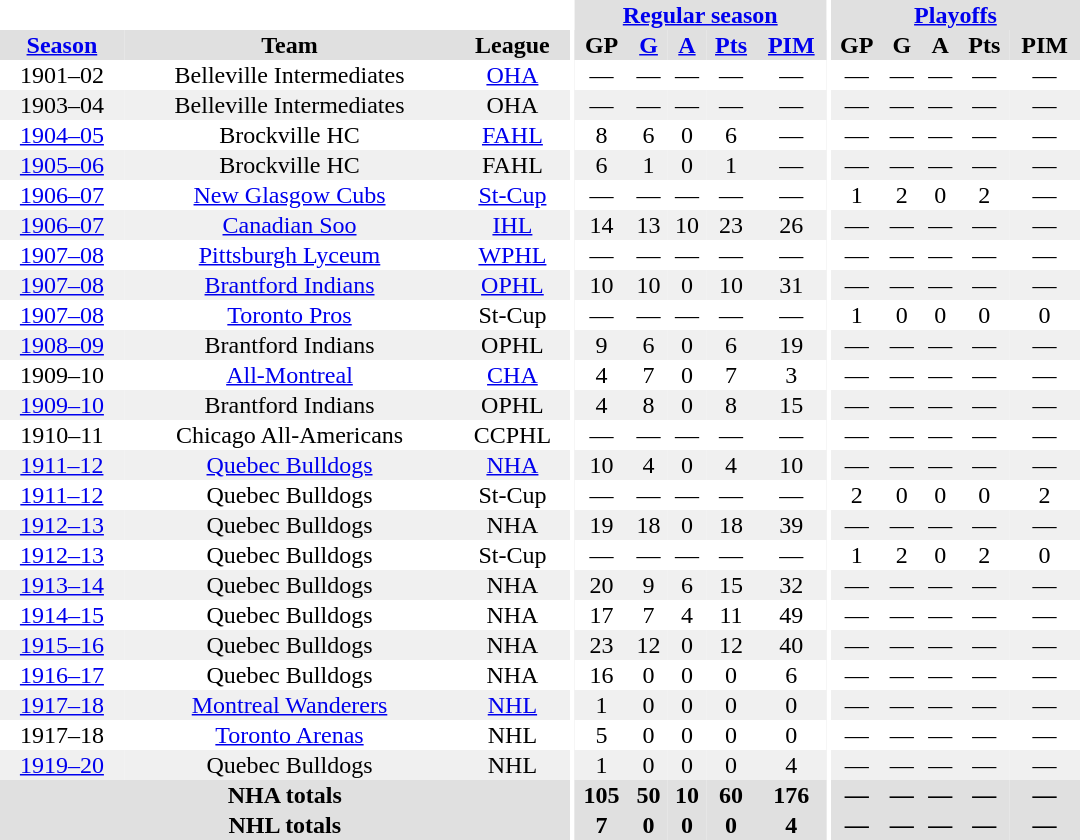<table border="0" cellpadding="1" cellspacing="0" style="text-align:center; width:45em">
<tr bgcolor="#e0e0e0">
<th colspan="3" bgcolor="#ffffff"></th>
<th rowspan="100" bgcolor="#ffffff"></th>
<th colspan="5"><a href='#'>Regular season</a></th>
<th rowspan="100" bgcolor="#ffffff"></th>
<th colspan="5"><a href='#'>Playoffs</a></th>
</tr>
<tr bgcolor="#e0e0e0">
<th><a href='#'>Season</a></th>
<th>Team</th>
<th>League</th>
<th>GP</th>
<th><a href='#'>G</a></th>
<th><a href='#'>A</a></th>
<th><a href='#'>Pts</a></th>
<th><a href='#'>PIM</a></th>
<th>GP</th>
<th>G</th>
<th>A</th>
<th>Pts</th>
<th>PIM</th>
</tr>
<tr>
<td>1901–02</td>
<td>Belleville Intermediates</td>
<td><a href='#'>OHA</a></td>
<td>—</td>
<td>—</td>
<td>—</td>
<td>—</td>
<td>—</td>
<td>—</td>
<td>—</td>
<td>—</td>
<td>—</td>
<td>—</td>
</tr>
<tr bgcolor="#f0f0f0">
<td>1903–04</td>
<td>Belleville Intermediates</td>
<td>OHA</td>
<td>—</td>
<td>—</td>
<td>—</td>
<td>—</td>
<td>—</td>
<td>—</td>
<td>—</td>
<td>—</td>
<td>—</td>
<td>—</td>
</tr>
<tr>
<td><a href='#'>1904–05</a></td>
<td>Brockville HC</td>
<td><a href='#'>FAHL</a></td>
<td>8</td>
<td>6</td>
<td>0</td>
<td>6</td>
<td>—</td>
<td>—</td>
<td>—</td>
<td>—</td>
<td>—</td>
<td>—</td>
</tr>
<tr bgcolor="#f0f0f0">
<td><a href='#'>1905–06</a></td>
<td>Brockville HC</td>
<td>FAHL</td>
<td>6</td>
<td>1</td>
<td>0</td>
<td>1</td>
<td>—</td>
<td>—</td>
<td>—</td>
<td>—</td>
<td>—</td>
<td>—</td>
</tr>
<tr>
<td><a href='#'>1906–07</a></td>
<td><a href='#'>New Glasgow Cubs</a></td>
<td><a href='#'>St-Cup</a></td>
<td>—</td>
<td>—</td>
<td>—</td>
<td>—</td>
<td>—</td>
<td>1</td>
<td>2</td>
<td>0</td>
<td>2</td>
<td>—</td>
</tr>
<tr bgcolor="#f0f0f0">
<td><a href='#'>1906–07</a></td>
<td><a href='#'>Canadian Soo</a></td>
<td><a href='#'>IHL</a></td>
<td>14</td>
<td>13</td>
<td>10</td>
<td>23</td>
<td>26</td>
<td>—</td>
<td>—</td>
<td>—</td>
<td>—</td>
<td>—</td>
</tr>
<tr>
<td><a href='#'>1907–08</a></td>
<td><a href='#'>Pittsburgh Lyceum</a></td>
<td><a href='#'>WPHL</a></td>
<td>—</td>
<td>—</td>
<td>—</td>
<td>—</td>
<td>—</td>
<td>—</td>
<td>—</td>
<td>—</td>
<td>—</td>
<td>—</td>
</tr>
<tr bgcolor="#f0f0f0">
<td><a href='#'>1907–08</a></td>
<td><a href='#'>Brantford Indians</a></td>
<td><a href='#'>OPHL</a></td>
<td>10</td>
<td>10</td>
<td>0</td>
<td>10</td>
<td>31</td>
<td>—</td>
<td>—</td>
<td>—</td>
<td>—</td>
<td>—</td>
</tr>
<tr>
<td><a href='#'>1907–08</a></td>
<td><a href='#'>Toronto Pros</a></td>
<td>St-Cup</td>
<td>—</td>
<td>—</td>
<td>—</td>
<td>—</td>
<td>—</td>
<td>1</td>
<td>0</td>
<td>0</td>
<td>0</td>
<td>0</td>
</tr>
<tr bgcolor="#f0f0f0">
<td><a href='#'>1908–09</a></td>
<td>Brantford Indians</td>
<td>OPHL</td>
<td>9</td>
<td>6</td>
<td>0</td>
<td>6</td>
<td>19</td>
<td>—</td>
<td>—</td>
<td>—</td>
<td>—</td>
<td>—</td>
</tr>
<tr>
<td>1909–10</td>
<td><a href='#'>All-Montreal</a></td>
<td><a href='#'>CHA</a></td>
<td>4</td>
<td>7</td>
<td>0</td>
<td>7</td>
<td>3</td>
<td>—</td>
<td>—</td>
<td>—</td>
<td>—</td>
<td>—</td>
</tr>
<tr bgcolor="#f0f0f0">
<td><a href='#'>1909–10</a></td>
<td>Brantford Indians</td>
<td>OPHL</td>
<td>4</td>
<td>8</td>
<td>0</td>
<td>8</td>
<td>15</td>
<td>—</td>
<td>—</td>
<td>—</td>
<td>—</td>
<td>—</td>
</tr>
<tr>
<td>1910–11</td>
<td>Chicago All-Americans</td>
<td>CCPHL</td>
<td>—</td>
<td>—</td>
<td>—</td>
<td>—</td>
<td>—</td>
<td>—</td>
<td>—</td>
<td>—</td>
<td>—</td>
<td>—</td>
</tr>
<tr bgcolor="#f0f0f0">
<td><a href='#'>1911–12</a></td>
<td><a href='#'>Quebec Bulldogs</a></td>
<td><a href='#'>NHA</a></td>
<td>10</td>
<td>4</td>
<td>0</td>
<td>4</td>
<td>10</td>
<td>—</td>
<td>—</td>
<td>—</td>
<td>—</td>
<td>—</td>
</tr>
<tr>
<td><a href='#'>1911–12</a></td>
<td>Quebec Bulldogs</td>
<td>St-Cup</td>
<td>—</td>
<td>—</td>
<td>—</td>
<td>—</td>
<td>—</td>
<td>2</td>
<td>0</td>
<td>0</td>
<td>0</td>
<td>2</td>
</tr>
<tr bgcolor="#f0f0f0">
<td><a href='#'>1912–13</a></td>
<td>Quebec Bulldogs</td>
<td>NHA</td>
<td>19</td>
<td>18</td>
<td>0</td>
<td>18</td>
<td>39</td>
<td>—</td>
<td>—</td>
<td>—</td>
<td>—</td>
<td>—</td>
</tr>
<tr>
<td><a href='#'>1912–13</a></td>
<td>Quebec Bulldogs</td>
<td>St-Cup</td>
<td>—</td>
<td>—</td>
<td>—</td>
<td>—</td>
<td>—</td>
<td>1</td>
<td>2</td>
<td>0</td>
<td>2</td>
<td>0</td>
</tr>
<tr bgcolor="#f0f0f0">
<td><a href='#'>1913–14</a></td>
<td>Quebec Bulldogs</td>
<td>NHA</td>
<td>20</td>
<td>9</td>
<td>6</td>
<td>15</td>
<td>32</td>
<td>—</td>
<td>—</td>
<td>—</td>
<td>—</td>
<td>—</td>
</tr>
<tr>
<td><a href='#'>1914–15</a></td>
<td>Quebec Bulldogs</td>
<td>NHA</td>
<td>17</td>
<td>7</td>
<td>4</td>
<td>11</td>
<td>49</td>
<td>—</td>
<td>—</td>
<td>—</td>
<td>—</td>
<td>—</td>
</tr>
<tr bgcolor="#f0f0f0">
<td><a href='#'>1915–16</a></td>
<td>Quebec Bulldogs</td>
<td>NHA</td>
<td>23</td>
<td>12</td>
<td>0</td>
<td>12</td>
<td>40</td>
<td>—</td>
<td>—</td>
<td>—</td>
<td>—</td>
<td>—</td>
</tr>
<tr>
<td><a href='#'>1916–17</a></td>
<td>Quebec Bulldogs</td>
<td>NHA</td>
<td>16</td>
<td>0</td>
<td>0</td>
<td>0</td>
<td>6</td>
<td>—</td>
<td>—</td>
<td>—</td>
<td>—</td>
<td>—</td>
</tr>
<tr bgcolor="#f0f0f0">
<td><a href='#'>1917–18</a></td>
<td><a href='#'>Montreal Wanderers</a></td>
<td><a href='#'>NHL</a></td>
<td>1</td>
<td>0</td>
<td>0</td>
<td>0</td>
<td>0</td>
<td>—</td>
<td>—</td>
<td>—</td>
<td>—</td>
<td>—</td>
</tr>
<tr>
<td>1917–18</td>
<td><a href='#'>Toronto Arenas</a></td>
<td>NHL</td>
<td>5</td>
<td>0</td>
<td>0</td>
<td>0</td>
<td>0</td>
<td>—</td>
<td>—</td>
<td>—</td>
<td>—</td>
<td>—</td>
</tr>
<tr bgcolor="#f0f0f0">
<td><a href='#'>1919–20</a></td>
<td>Quebec Bulldogs</td>
<td>NHL</td>
<td>1</td>
<td>0</td>
<td>0</td>
<td>0</td>
<td>4</td>
<td>—</td>
<td>—</td>
<td>—</td>
<td>—</td>
<td>—</td>
</tr>
<tr bgcolor="#e0e0e0">
<th colspan="3">NHA totals</th>
<th>105</th>
<th>50</th>
<th>10</th>
<th>60</th>
<th>176</th>
<th>—</th>
<th>—</th>
<th>—</th>
<th>—</th>
<th>—</th>
</tr>
<tr bgcolor="#e0e0e0">
<th colspan="3">NHL totals</th>
<th>7</th>
<th>0</th>
<th>0</th>
<th>0</th>
<th>4</th>
<th>—</th>
<th>—</th>
<th>—</th>
<th>—</th>
<th>—</th>
</tr>
</table>
